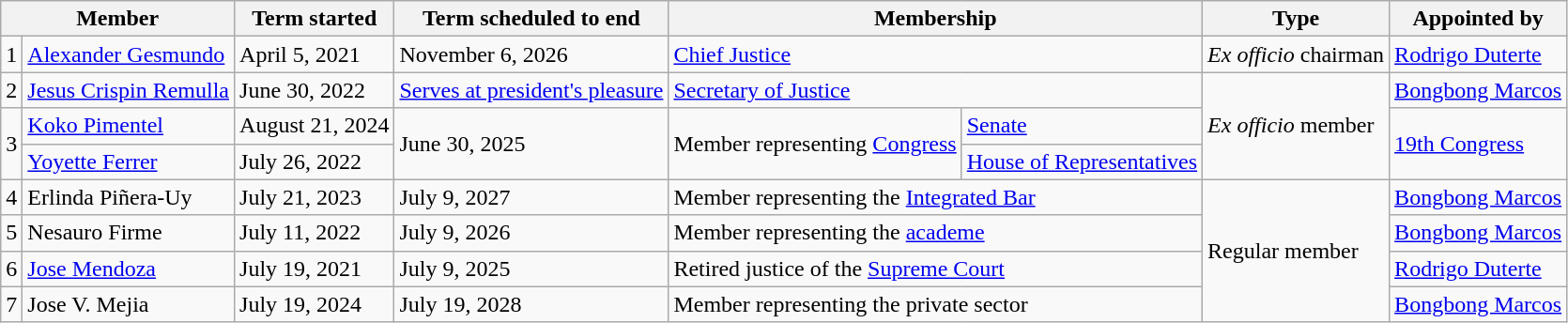<table class="wikitable">
<tr>
<th colspan="2">Member</th>
<th>Term started</th>
<th>Term scheduled to end</th>
<th colspan="2">Membership</th>
<th>Type</th>
<th>Appointed by</th>
</tr>
<tr>
<td>1</td>
<td><a href='#'>Alexander Gesmundo</a></td>
<td>April 5, 2021</td>
<td>November 6, 2026</td>
<td colspan="2"><a href='#'>Chief Justice</a></td>
<td><em>Ex officio</em> chairman</td>
<td><a href='#'>Rodrigo Duterte</a></td>
</tr>
<tr>
<td>2</td>
<td><a href='#'>Jesus Crispin Remulla</a></td>
<td>June 30, 2022</td>
<td><a href='#'>Serves at president's pleasure</a></td>
<td colspan="2"><a href='#'>Secretary of Justice</a></td>
<td rowspan="3"><em>Ex officio</em> member</td>
<td><a href='#'>Bongbong Marcos</a></td>
</tr>
<tr>
<td rowspan="2">3</td>
<td><a href='#'>Koko Pimentel</a></td>
<td>August 21, 2024</td>
<td rowspan="2">June 30, 2025</td>
<td rowspan="2">Member representing <a href='#'>Congress</a></td>
<td><a href='#'>Senate</a></td>
<td rowspan="2"><a href='#'>19th Congress</a></td>
</tr>
<tr>
<td><a href='#'>Yoyette Ferrer</a></td>
<td>July 26, 2022</td>
<td><a href='#'>House of Representatives</a></td>
</tr>
<tr>
<td>4</td>
<td>Erlinda Piñera-Uy</td>
<td>July 21, 2023</td>
<td>July 9, 2027</td>
<td colspan="2">Member representing the <a href='#'>Integrated Bar</a></td>
<td rowspan="4">Regular member</td>
<td><a href='#'>Bongbong Marcos</a></td>
</tr>
<tr>
<td>5</td>
<td>Nesauro Firme</td>
<td>July 11, 2022</td>
<td>July 9, 2026</td>
<td colspan="2">Member representing the <a href='#'>academe</a></td>
<td><a href='#'>Bongbong Marcos</a></td>
</tr>
<tr>
<td>6</td>
<td><a href='#'>Jose Mendoza</a></td>
<td>July 19, 2021</td>
<td>July 9, 2025</td>
<td colspan="2">Retired justice of the <a href='#'>Supreme Court</a></td>
<td><a href='#'>Rodrigo Duterte</a></td>
</tr>
<tr>
<td>7</td>
<td>Jose V. Mejia</td>
<td>July 19, 2024</td>
<td>July 19, 2028</td>
<td colspan="2">Member representing the private sector</td>
<td><a href='#'>Bongbong Marcos</a></td>
</tr>
</table>
